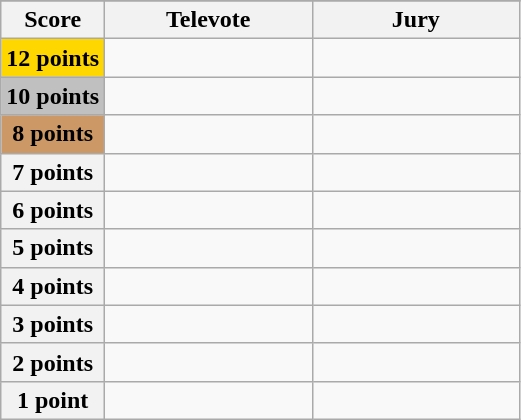<table class="wikitable">
<tr>
</tr>
<tr>
<th scope="col" width="20%">Score</th>
<th scope="col" width="40%">Televote</th>
<th scope="col" width="40%">Jury</th>
</tr>
<tr>
<th scope="row" style="background:gold">12 points</th>
<td></td>
<td></td>
</tr>
<tr>
<th scope="row" style="background:silver">10 points</th>
<td></td>
<td></td>
</tr>
<tr>
<th scope="row" style="background:#CC9966">8 points</th>
<td></td>
<td></td>
</tr>
<tr>
<th scope="row">7 points</th>
<td></td>
<td></td>
</tr>
<tr>
<th scope="row">6 points</th>
<td></td>
<td></td>
</tr>
<tr>
<th scope="row">5 points</th>
<td></td>
<td></td>
</tr>
<tr>
<th scope="row">4 points</th>
<td></td>
<td></td>
</tr>
<tr>
<th scope="row">3 points</th>
<td></td>
<td></td>
</tr>
<tr>
<th scope="row">2 points</th>
<td></td>
<td></td>
</tr>
<tr>
<th scope="row">1 point</th>
<td></td>
<td></td>
</tr>
</table>
